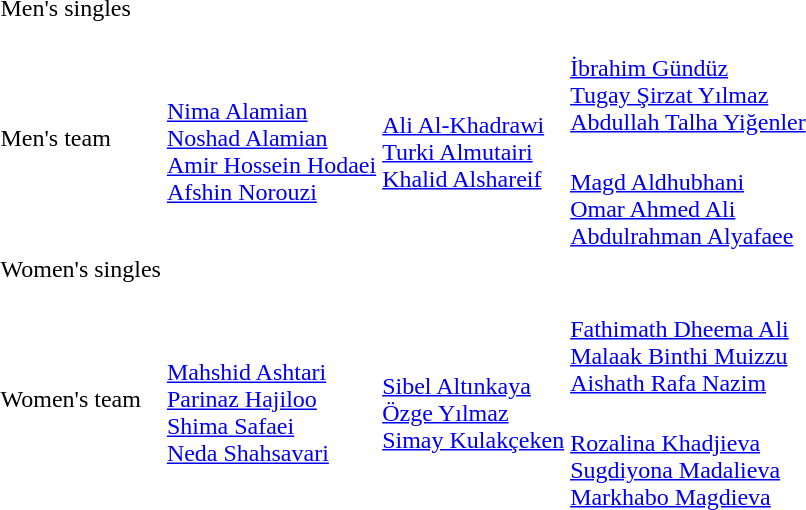<table>
<tr>
<td rowspan=2>Men's singles</td>
<td rowspan=2></td>
<td rowspan=2></td>
<td></td>
</tr>
<tr>
<td></td>
</tr>
<tr>
<td rowspan=2>Men's team</td>
<td rowspan=2><br><a href='#'>Nima Alamian</a><br><a href='#'>Noshad Alamian</a><br><a href='#'>Amir Hossein Hodaei</a><br><a href='#'>Afshin Norouzi</a></td>
<td rowspan=2><br><a href='#'>Ali Al-Khadrawi</a><br><a href='#'>Turki Almutairi</a><br><a href='#'>Khalid Alshareif</a></td>
<td><br><a href='#'>İbrahim Gündüz</a><br><a href='#'>Tugay Şirzat Yılmaz</a><br><a href='#'>Abdullah Talha Yiğenler</a></td>
</tr>
<tr>
<td><br><a href='#'>Magd Aldhubhani</a><br><a href='#'>Omar Ahmed Ali</a><br><a href='#'>Abdulrahman Alyafaee</a></td>
</tr>
<tr>
<td rowspan=2>Women's singles</td>
<td rowspan=2></td>
<td rowspan=2></td>
<td></td>
</tr>
<tr>
<td></td>
</tr>
<tr>
<td rowspan=2>Women's team</td>
<td rowspan=2><br><a href='#'>Mahshid Ashtari</a><br><a href='#'>Parinaz Hajiloo</a><br><a href='#'>Shima Safaei</a><br><a href='#'>Neda Shahsavari</a></td>
<td rowspan=2><br><a href='#'>Sibel Altınkaya</a><br><a href='#'>Özge Yılmaz</a><br><a href='#'>Simay Kulakçeken</a></td>
<td><br><a href='#'>Fathimath Dheema Ali</a><br><a href='#'>Malaak Binthi Muizzu</a><br><a href='#'>Aishath Rafa Nazim</a></td>
</tr>
<tr>
<td><br><a href='#'>Rozalina Khadjieva</a><br><a href='#'>Sugdiyona Madalieva</a><br><a href='#'>Markhabo Magdieva</a></td>
</tr>
</table>
